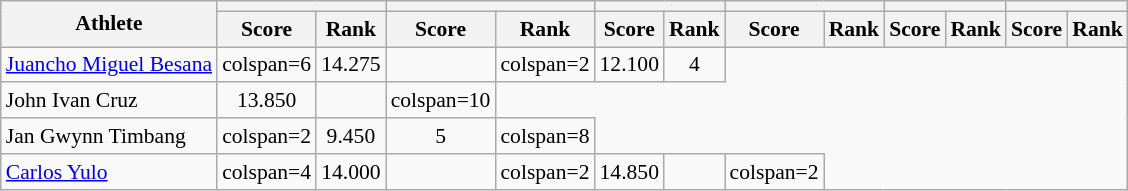<table class="wikitable" style="font-size: 90%">
<tr>
<th rowspan=2>Athlete</th>
<th colspan=2></th>
<th colspan=2></th>
<th colspan=2></th>
<th colspan=2></th>
<th colspan=2></th>
<th colspan=2></th>
</tr>
<tr>
<th>Score</th>
<th>Rank</th>
<th>Score</th>
<th>Rank</th>
<th>Score</th>
<th>Rank</th>
<th>Score</th>
<th>Rank</th>
<th>Score</th>
<th>Rank</th>
<th>Score</th>
<th>Rank</th>
</tr>
<tr>
<td><a href='#'>Juancho Miguel Besana</a></td>
<td>colspan=6 </td>
<td align=center>14.275</td>
<td align=center></td>
<td>colspan=2 </td>
<td align=center>12.100</td>
<td align=center>4</td>
</tr>
<tr>
<td>John Ivan Cruz</td>
<td align=center>13.850</td>
<td align=center></td>
<td>colspan=10 </td>
</tr>
<tr>
<td>Jan Gwynn Timbang</td>
<td>colspan=2 </td>
<td align=center>9.450</td>
<td align=center>5</td>
<td>colspan=8 </td>
</tr>
<tr>
<td><a href='#'>Carlos Yulo</a></td>
<td>colspan=4 </td>
<td align=center>14.000</td>
<td align=center></td>
<td>colspan=2 </td>
<td>14.850</td>
<td align=center></td>
<td>colspan=2 </td>
</tr>
</table>
